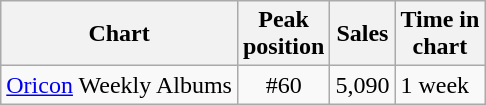<table class="wikitable">
<tr>
<th align="left">Chart</th>
<th align="center">Peak<br>position</th>
<th align="center">Sales</th>
<th align="center">Time in<br>chart</th>
</tr>
<tr>
<td align="left"><a href='#'>Oricon</a> Weekly Albums</td>
<td align="center">#60</td>
<td align="">5,090</td>
<td align="">1 week</td>
</tr>
</table>
